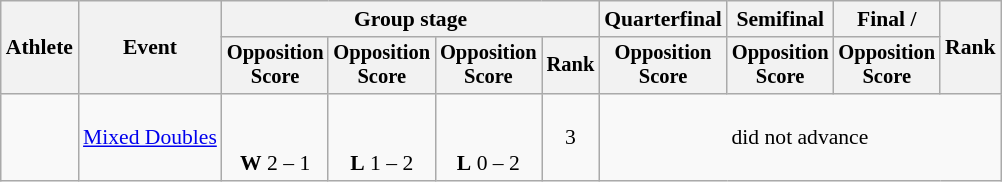<table class="wikitable" style="font-size:90%">
<tr>
<th rowspan=2>Athlete</th>
<th rowspan=2>Event</th>
<th colspan=4>Group stage</th>
<th>Quarterfinal</th>
<th>Semifinal</th>
<th>Final / </th>
<th rowspan=2>Rank</th>
</tr>
<tr style="font-size:95%">
<th>Opposition<br>Score</th>
<th>Opposition<br>Score</th>
<th>Opposition<br>Score</th>
<th>Rank</th>
<th>Opposition<br>Score</th>
<th>Opposition<br>Score</th>
<th>Opposition<br>Score</th>
</tr>
<tr align=center>
<td align=left><br></td>
<td align=left><a href='#'>Mixed Doubles</a></td>
<td><br><br><strong>W</strong> 2 – 1</td>
<td><br><br><strong>L</strong> 1 – 2</td>
<td><br><br><strong>L</strong> 0 – 2</td>
<td>3</td>
<td colspan=4>did not advance</td>
</tr>
</table>
